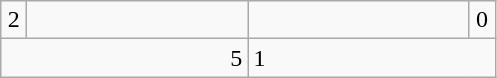<table class=wikitable>
<tr>
<td align=center width=10>2</td>
<td align="center" width="140"></td>
<td align="center" width="140" !></td>
<td align="center" width="10">0</td>
</tr>
<tr>
<td colspan=2 align=right>5</td>
<td colspan="2">1</td>
</tr>
</table>
